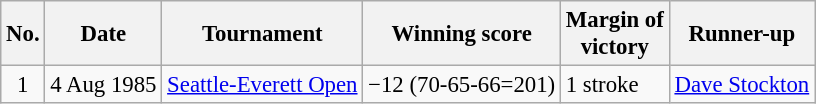<table class="wikitable" style="font-size:95%;">
<tr>
<th>No.</th>
<th>Date</th>
<th>Tournament</th>
<th>Winning score</th>
<th>Margin of<br>victory</th>
<th>Runner-up</th>
</tr>
<tr>
<td align=center>1</td>
<td align=right>4 Aug 1985</td>
<td><a href='#'>Seattle-Everett Open</a></td>
<td>−12 (70-65-66=201)</td>
<td>1 stroke</td>
<td> <a href='#'>Dave Stockton</a></td>
</tr>
</table>
